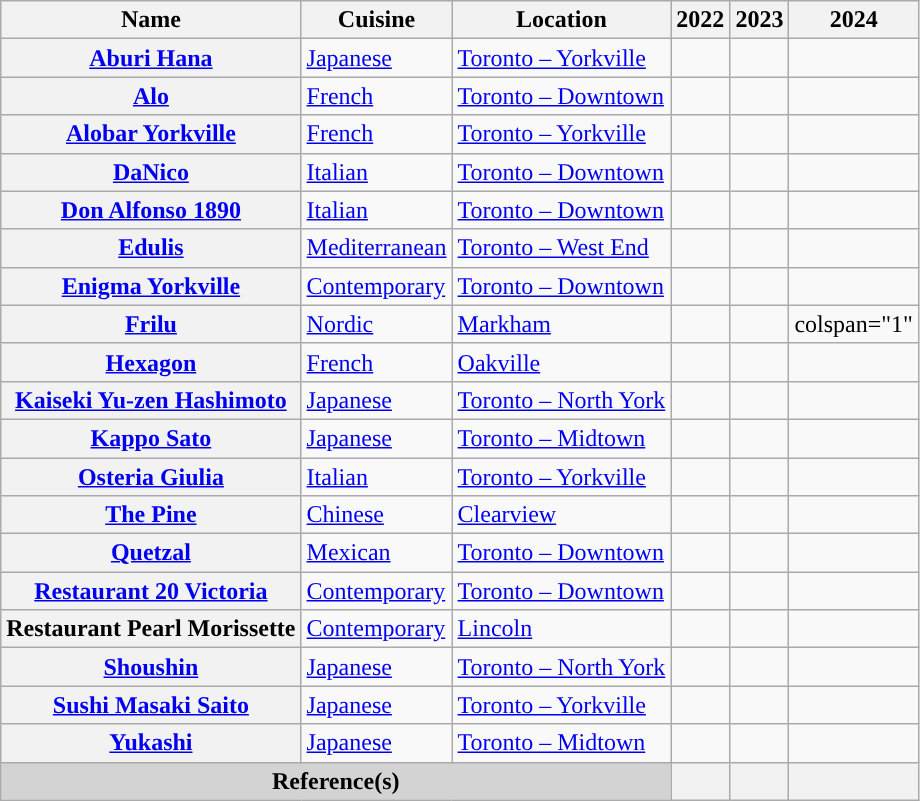<table class="wikitable sortable plainrowheaders" style="text-align:left;"">
<tr>
<th scope="col">Name</th>
<th scope="col">Cuisine</th>
<th scope="col">Location</th>
<th scope="col">2022</th>
<th scope="col">2023</th>
<th scope="col">2024</th>
</tr>
<tr>
<th scope="row"><a href='#'>Aburi Hana</a></th>
<td><a href='#'>Japanese</a></td>
<td><a href='#'>Toronto – Yorkville</a></td>
<td></td>
<td></td>
<td></td>
</tr>
<tr>
<th scope="row"><a href='#'>Alo</a></th>
<td><a href='#'>French</a></td>
<td><a href='#'>Toronto – Downtown</a></td>
<td></td>
<td></td>
<td></td>
</tr>
<tr>
<th scope="row"><a href='#'>Alobar Yorkville</a></th>
<td><a href='#'>French</a></td>
<td><a href='#'>Toronto – Yorkville</a></td>
<td></td>
<td></td>
<td></td>
</tr>
<tr>
<th scope="row"><a href='#'>DaNico</a></th>
<td><a href='#'>Italian</a></td>
<td><a href='#'>Toronto – Downtown</a></td>
<td></td>
<td></td>
<td></td>
</tr>
<tr>
<th scope="row"><a href='#'>Don Alfonso 1890</a></th>
<td><a href='#'>Italian</a></td>
<td><a href='#'>Toronto – Downtown</a></td>
<td></td>
<td></td>
<td></td>
</tr>
<tr>
<th scope="row"><a href='#'>Edulis</a></th>
<td><a href='#'>Mediterranean</a></td>
<td><a href='#'>Toronto – West End</a></td>
<td></td>
<td></td>
<td></td>
</tr>
<tr>
<th scope="row"><a href='#'>Enigma Yorkville</a></th>
<td><a href='#'>Contemporary</a></td>
<td><a href='#'>Toronto – Downtown</a></td>
<td></td>
<td></td>
<td></td>
</tr>
<tr>
<th scope="row"><a href='#'>Frilu</a></th>
<td><a href='#'>Nordic</a></td>
<td><a href='#'>Markham</a></td>
<td></td>
<td></td>
<td>colspan="1" </td>
</tr>
<tr>
<th scope="row"><a href='#'>Hexagon</a></th>
<td><a href='#'>French</a></td>
<td><a href='#'>Oakville</a></td>
<td></td>
<td></td>
<td></td>
</tr>
<tr>
<th scope="row"><a href='#'>Kaiseki Yu-zen Hashimoto</a></th>
<td><a href='#'>Japanese</a></td>
<td><a href='#'>Toronto – North York</a></td>
<td></td>
<td></td>
<td></td>
</tr>
<tr>
<th scope="row"><a href='#'>Kappo Sato</a></th>
<td><a href='#'>Japanese</a></td>
<td><a href='#'>Toronto – Midtown</a></td>
<td></td>
<td></td>
<td></td>
</tr>
<tr>
<th scope="row"><a href='#'>Osteria Giulia</a></th>
<td><a href='#'>Italian</a></td>
<td><a href='#'>Toronto – Yorkville</a></td>
<td></td>
<td></td>
<td></td>
</tr>
<tr>
<th scope="row" data-sort-value="Pine"><a href='#'>The Pine</a></th>
<td><a href='#'>Chinese</a></td>
<td><a href='#'>Clearview</a></td>
<td></td>
<td></td>
<td></td>
</tr>
<tr>
<th scope="row"><a href='#'>Quetzal</a></th>
<td><a href='#'>Mexican</a></td>
<td><a href='#'>Toronto – Downtown</a></td>
<td></td>
<td></td>
<td></td>
</tr>
<tr>
<th scope="row"><a href='#'>Restaurant 20 Victoria</a></th>
<td><a href='#'>Contemporary</a></td>
<td><a href='#'>Toronto – Downtown</a></td>
<td></td>
<td></td>
<td></td>
</tr>
<tr>
<th scope="row">Restaurant Pearl Morissette</th>
<td><a href='#'>Contemporary</a></td>
<td><a href='#'>Lincoln</a></td>
<td></td>
<td></td>
<td></td>
</tr>
<tr>
<th scope="row"><a href='#'>Shoushin</a></th>
<td><a href='#'>Japanese</a></td>
<td><a href='#'>Toronto – North York</a></td>
<td></td>
<td></td>
<td></td>
</tr>
<tr>
<th scope="row"><a href='#'>Sushi Masaki Saito</a></th>
<td><a href='#'>Japanese</a></td>
<td><a href='#'>Toronto – Yorkville</a></td>
<td></td>
<td></td>
<td></td>
</tr>
<tr>
<th scope="row"><a href='#'>Yukashi</a></th>
<td><a href='#'>Japanese</a></td>
<td><a href='#'>Toronto – Midtown</a></td>
<td></td>
<td></td>
<td></td>
</tr>
<tr>
<th colspan="3" style="text-align: center;background: lightgray;">Reference(s)</th>
<th></th>
<th></th>
<th></th>
</tr>
</table>
